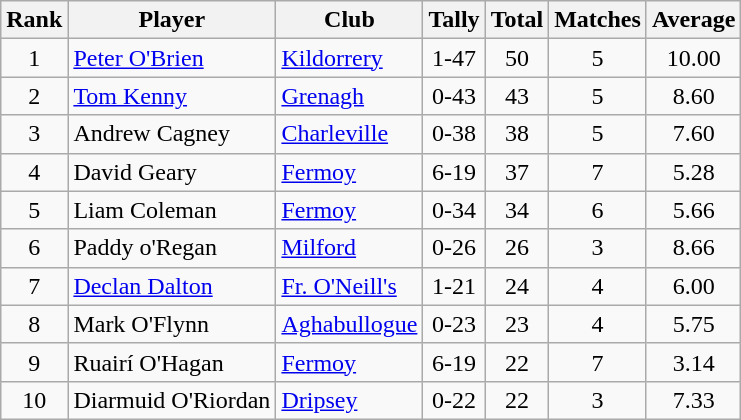<table class="wikitable">
<tr>
<th>Rank</th>
<th>Player</th>
<th>Club</th>
<th>Tally</th>
<th>Total</th>
<th>Matches</th>
<th>Average</th>
</tr>
<tr>
<td rowspan="1" style="text-align:center;">1</td>
<td><a href='#'>Peter O'Brien</a></td>
<td><a href='#'>Kildorrery</a></td>
<td align=center>1-47</td>
<td align=center>50</td>
<td align=center>5</td>
<td align=center>10.00</td>
</tr>
<tr>
<td rowspan="1" style="text-align:center;">2</td>
<td><a href='#'>Tom Kenny</a></td>
<td><a href='#'>Grenagh</a></td>
<td align=center>0-43</td>
<td align=center>43</td>
<td align=center>5</td>
<td align=center>8.60</td>
</tr>
<tr>
<td rowspan="1" style="text-align:center;">3</td>
<td>Andrew Cagney</td>
<td><a href='#'>Charleville</a></td>
<td align=center>0-38</td>
<td align=center>38</td>
<td align=center>5</td>
<td align=center>7.60</td>
</tr>
<tr>
<td rowspan="1" style="text-align:center;">4</td>
<td>David Geary</td>
<td><a href='#'>Fermoy</a></td>
<td align=center>6-19</td>
<td align=center>37</td>
<td align=center>7</td>
<td align=center>5.28</td>
</tr>
<tr>
<td rowspan="1" style="text-align:center;">5</td>
<td>Liam Coleman</td>
<td><a href='#'>Fermoy</a></td>
<td align=center>0-34</td>
<td align=center>34</td>
<td align=center>6</td>
<td align=center>5.66</td>
</tr>
<tr>
<td rowspan="1" style="text-align:center;">6</td>
<td>Paddy o'Regan</td>
<td><a href='#'>Milford</a></td>
<td align=center>0-26</td>
<td align=center>26</td>
<td align=center>3</td>
<td align=center>8.66</td>
</tr>
<tr>
<td rowspan="1" style="text-align:center;">7</td>
<td><a href='#'>Declan Dalton</a></td>
<td><a href='#'>Fr. O'Neill's</a></td>
<td align=center>1-21</td>
<td align=center>24</td>
<td align=center>4</td>
<td align=center>6.00</td>
</tr>
<tr>
<td rowspan="1" style="text-align:center;">8</td>
<td>Mark O'Flynn</td>
<td><a href='#'>Aghabullogue</a></td>
<td align=center>0-23</td>
<td align=center>23</td>
<td align=center>4</td>
<td align=center>5.75</td>
</tr>
<tr>
<td rowspan="1" style="text-align:center;">9</td>
<td>Ruairí O'Hagan</td>
<td><a href='#'>Fermoy</a></td>
<td align=center>6-19</td>
<td align=center>22</td>
<td align=center>7</td>
<td align=center>3.14</td>
</tr>
<tr>
<td rowspan="1" style="text-align:center;">10</td>
<td>Diarmuid O'Riordan</td>
<td><a href='#'>Dripsey</a></td>
<td align=center>0-22</td>
<td align=center>22</td>
<td align=center>3</td>
<td align=center>7.33</td>
</tr>
</table>
